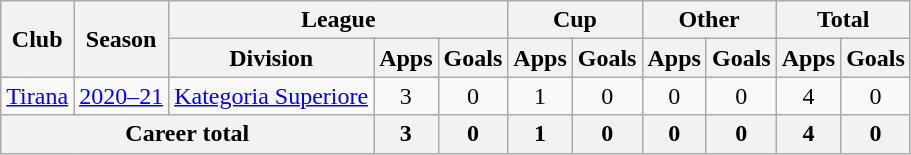<table class="wikitable" style="text-align: center">
<tr>
<th rowspan="2">Club</th>
<th rowspan="2">Season</th>
<th colspan="3">League</th>
<th colspan="2">Cup</th>
<th colspan="2">Other</th>
<th colspan="2">Total</th>
</tr>
<tr>
<th>Division</th>
<th>Apps</th>
<th>Goals</th>
<th>Apps</th>
<th>Goals</th>
<th>Apps</th>
<th>Goals</th>
<th>Apps</th>
<th>Goals</th>
</tr>
<tr>
<td rowspan="1"><a href='#'>Tirana</a></td>
<td><a href='#'>2020–21</a></td>
<td><a href='#'>Kategoria Superiore</a></td>
<td>3</td>
<td>0</td>
<td>1</td>
<td>0</td>
<td>0</td>
<td>0</td>
<td>4</td>
<td>0</td>
</tr>
<tr>
<th colspan="3">Career total</th>
<th>3</th>
<th>0</th>
<th>1</th>
<th>0</th>
<th>0</th>
<th>0</th>
<th>4</th>
<th>0</th>
</tr>
</table>
